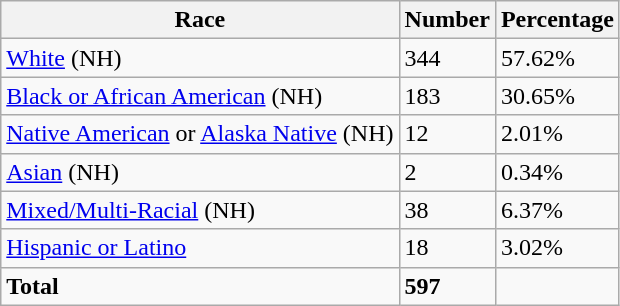<table class="wikitable">
<tr>
<th>Race</th>
<th>Number</th>
<th>Percentage</th>
</tr>
<tr>
<td><a href='#'>White</a> (NH)</td>
<td>344</td>
<td>57.62%</td>
</tr>
<tr>
<td><a href='#'>Black or African American</a> (NH)</td>
<td>183</td>
<td>30.65%</td>
</tr>
<tr>
<td><a href='#'>Native American</a> or <a href='#'>Alaska Native</a> (NH)</td>
<td>12</td>
<td>2.01%</td>
</tr>
<tr>
<td><a href='#'>Asian</a> (NH)</td>
<td>2</td>
<td>0.34%</td>
</tr>
<tr>
<td><a href='#'>Mixed/Multi-Racial</a> (NH)</td>
<td>38</td>
<td>6.37%</td>
</tr>
<tr>
<td><a href='#'>Hispanic or Latino</a></td>
<td>18</td>
<td>3.02%</td>
</tr>
<tr>
<td><strong>Total</strong></td>
<td><strong>597</strong></td>
<td></td>
</tr>
</table>
